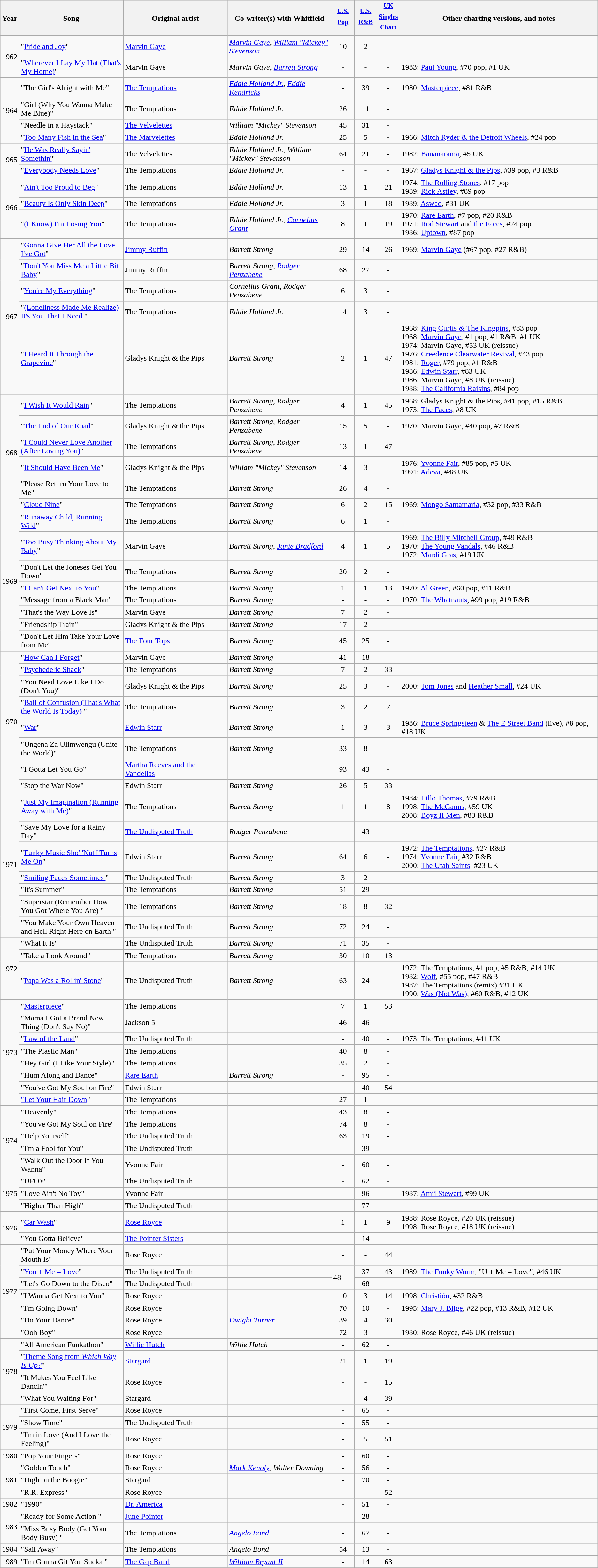<table class="wikitable">
<tr>
<th>Year</th>
<th width="210">Song</th>
<th width="210">Original artist</th>
<th width="210">Co-writer(s) with Whitfield</th>
<th width="40"><sup><a href='#'>U.S. Pop</a></sup></th>
<th width="40"><sup><a href='#'>U.S. R&B</a></sup></th>
<th width="40"><sup><a href='#'>UK Singles Chart</a></sup></th>
<th>Other charting versions, and notes</th>
</tr>
<tr>
<td rowspan="2">1962</td>
<td>"<a href='#'>Pride and Joy</a>"</td>
<td><a href='#'>Marvin Gaye</a></td>
<td><em><a href='#'>Marvin Gaye</a></em>, <em><a href='#'>William "Mickey" Stevenson</a></em></td>
<td align="center">10</td>
<td align="center">2</td>
<td align="center">-</td>
<td></td>
</tr>
<tr>
<td>"<a href='#'>Wherever I Lay My Hat (That's My Home)</a>"</td>
<td>Marvin Gaye</td>
<td><em>Marvin Gaye</em>, <em><a href='#'>Barrett Strong</a></em></td>
<td align="center">-</td>
<td align="center">-</td>
<td align="center">-</td>
<td>1983: <a href='#'>Paul Young</a>, #70 pop, #1 UK</td>
</tr>
<tr>
<td rowspan="4">1964</td>
<td>"The Girl's Alright with Me"</td>
<td><a href='#'>The Temptations</a></td>
<td><em><a href='#'>Eddie Holland Jr.</a></em>, <em><a href='#'>Eddie Kendricks</a></em></td>
<td align="center">-</td>
<td align="center">39</td>
<td align="center">-</td>
<td>1980: <a href='#'>Masterpiece</a>, #81 R&B</td>
</tr>
<tr>
<td>"Girl (Why You Wanna Make Me Blue)"</td>
<td>The Temptations</td>
<td><em>Eddie Holland Jr.</em></td>
<td align="center">26</td>
<td align="center">11</td>
<td align="center">-</td>
<td></td>
</tr>
<tr>
<td>"Needle in a Haystack"</td>
<td><a href='#'>The Velvelettes</a></td>
<td><em>William "Mickey" Stevenson</em></td>
<td align="center">45</td>
<td align="center">31</td>
<td align="center">-</td>
<td></td>
</tr>
<tr>
<td>"<a href='#'>Too Many Fish in the Sea</a>"</td>
<td><a href='#'>The Marvelettes</a></td>
<td><em>Eddie Holland Jr.</em></td>
<td align="center">25</td>
<td align="center">5</td>
<td align="center">-</td>
<td>1966: <a href='#'>Mitch Ryder & the Detroit Wheels</a>, #24 pop</td>
</tr>
<tr>
<td rowspan="2">1965</td>
<td>"<a href='#'>He Was Really Sayin' Somethin'</a>"</td>
<td>The Velvelettes</td>
<td><em>Eddie Holland Jr.</em>, <em>William "Mickey" Stevenson</em></td>
<td align="center">64</td>
<td align="center">21</td>
<td align="center">-</td>
<td>1982: <a href='#'>Bananarama</a>, #5 UK</td>
</tr>
<tr>
<td>"<a href='#'>Everybody Needs Love</a>"</td>
<td>The Temptations</td>
<td><em>Eddie Holland Jr.</em></td>
<td align="center">-</td>
<td align="center">-</td>
<td align="center">-</td>
<td>1967: <a href='#'>Gladys Knight & the Pips</a>, #39 pop, #3 R&B</td>
</tr>
<tr>
<td rowspan="3">1966</td>
<td>"<a href='#'>Ain't Too Proud to Beg</a>"</td>
<td>The Temptations</td>
<td><em>Eddie Holland Jr.</em></td>
<td align="center">13</td>
<td align="center">1</td>
<td align="center">21</td>
<td>1974: <a href='#'>The Rolling Stones</a>, #17 pop<br>1989: <a href='#'>Rick Astley</a>, #89 pop</td>
</tr>
<tr>
<td>"<a href='#'>Beauty Is Only Skin Deep</a>"</td>
<td>The Temptations</td>
<td><em>Eddie Holland Jr.</em></td>
<td align="center">3</td>
<td align="center">1</td>
<td align="center">18</td>
<td>1989: <a href='#'>Aswad</a>, #31 UK</td>
</tr>
<tr>
<td>"<a href='#'>(I Know) I'm Losing You</a>"</td>
<td>The Temptations</td>
<td><em>Eddie Holland Jr.</em>, <em><a href='#'>Cornelius Grant</a></em></td>
<td align="center">8</td>
<td align="center">1</td>
<td align="center">19</td>
<td>1970: <a href='#'>Rare Earth</a>, #7 pop, #20 R&B<br>1971: <a href='#'>Rod Stewart</a> and <a href='#'>the Faces</a>, #24 pop<br>1986: <a href='#'>Uptown</a>, #87 pop</td>
</tr>
<tr>
<td rowspan="5">1967</td>
<td>"<a href='#'>Gonna Give Her All the Love I've Got</a>"</td>
<td><a href='#'>Jimmy Ruffin</a></td>
<td><em>Barrett Strong</em></td>
<td align="center">29</td>
<td align="center">14</td>
<td align="center">26</td>
<td>1969: <a href='#'>Marvin Gaye</a> (#67 pop, #27 R&B)</td>
</tr>
<tr>
<td>"<a href='#'>Don't You Miss Me a Little Bit Baby</a>"</td>
<td>Jimmy Ruffin</td>
<td><em>Barrett Strong</em>, <em><a href='#'>Rodger Penzabene</a></em></td>
<td align="center">68</td>
<td align="center">27</td>
<td align="center">-</td>
<td></td>
</tr>
<tr>
<td>"<a href='#'>You're My Everything</a>"</td>
<td>The Temptations</td>
<td><em>Cornelius Grant</em>, <em>Rodger Penzabene</em></td>
<td align="center">6</td>
<td align="center">3</td>
<td align="center">-</td>
<td></td>
</tr>
<tr>
<td>"<a href='#'>(Loneliness Made Me Realize) It's You That I Need </a>"</td>
<td>The Temptations</td>
<td><em>Eddie Holland Jr.</em></td>
<td align="center">14</td>
<td align="center">3</td>
<td align="center">-</td>
<td></td>
</tr>
<tr>
<td>"<a href='#'>I Heard It Through the Grapevine</a>"</td>
<td>Gladys Knight & the Pips</td>
<td><em>Barrett Strong</em></td>
<td align="center">2</td>
<td align="center">1</td>
<td align="center">47</td>
<td>1968: <a href='#'>King Curtis & The Kingpins</a>, #83 pop<br>1968: <a href='#'>Marvin Gaye</a>, #1 pop, #1 R&B, #1 UK<br>1974: Marvin Gaye, #53 UK (reissue)<br>1976: <a href='#'>Creedence Clearwater Revival</a>, #43 pop<br>1981: <a href='#'>Roger</a>, #79 pop, #1 R&B<br>1986: <a href='#'>Edwin Starr</a>, #83 UK<br>1986: Marvin Gaye, #8 UK (reissue)<br>1988: <a href='#'>The California Raisins</a>, #84 pop</td>
</tr>
<tr>
<td rowspan="6">1968</td>
<td>"<a href='#'>I Wish It Would Rain</a>"</td>
<td>The Temptations</td>
<td><em>Barrett Strong</em>, <em>Rodger Penzabene</em></td>
<td align="center">4</td>
<td align="center">1</td>
<td align="center">45</td>
<td>1968: Gladys Knight & the Pips, #41 pop, #15 R&B<br>1973: <a href='#'>The Faces</a>, #8 UK</td>
</tr>
<tr>
<td>"<a href='#'>The End of Our Road</a>"</td>
<td>Gladys Knight & the Pips</td>
<td><em>Barrett Strong</em>, <em>Rodger Penzabene</em></td>
<td align="center">15</td>
<td align="center">5</td>
<td align="center">-</td>
<td>1970: Marvin Gaye, #40 pop, #7 R&B</td>
</tr>
<tr>
<td>"<a href='#'>I Could Never Love Another (After Loving You)</a>"</td>
<td>The Temptations</td>
<td><em>Barrett Strong</em>, <em>Rodger Penzabene</em></td>
<td align="center">13</td>
<td align="center">1</td>
<td align="center">47</td>
<td></td>
</tr>
<tr>
<td>"<a href='#'>It Should Have Been Me</a>"</td>
<td>Gladys Knight & the Pips</td>
<td><em>William "Mickey" Stevenson</em></td>
<td align="center">14</td>
<td align="center">3</td>
<td align="center">-</td>
<td>1976: <a href='#'>Yvonne Fair</a>, #85 pop, #5 UK<br>1991: <a href='#'>Adeva</a>, #48 UK</td>
</tr>
<tr>
<td>"Please Return Your Love to Me"</td>
<td>The Temptations</td>
<td><em>Barrett Strong</em></td>
<td align="center">26</td>
<td align="center">4</td>
<td align="center">-</td>
<td></td>
</tr>
<tr>
<td>"<a href='#'>Cloud Nine</a>"</td>
<td>The Temptations</td>
<td><em>Barrett Strong</em></td>
<td align="center">6</td>
<td align="center">2</td>
<td align="center">15</td>
<td>1969: <a href='#'>Mongo Santamaria</a>, #32 pop, #33 R&B</td>
</tr>
<tr>
<td rowspan="8">1969</td>
<td>"<a href='#'>Runaway Child, Running Wild</a>"</td>
<td>The Temptations</td>
<td><em>Barrett Strong</em></td>
<td align="center">6</td>
<td align="center">1</td>
<td align="center">-</td>
<td></td>
</tr>
<tr>
<td>"<a href='#'>Too Busy Thinking About My Baby</a>"</td>
<td>Marvin Gaye</td>
<td><em>Barrett Strong</em>, <em><a href='#'>Janie Bradford</a></em></td>
<td align="center">4</td>
<td align="center">1</td>
<td align="center">5</td>
<td>1969: <a href='#'>The Billy Mitchell Group</a>, #49 R&B<br>1970: <a href='#'>The Young Vandals</a>, #46 R&B<br>1972: <a href='#'>Mardi Gras</a>, #19 UK</td>
</tr>
<tr>
<td>"Don't Let the Joneses Get You Down"</td>
<td>The Temptations</td>
<td><em>Barrett Strong</em></td>
<td align="center">20</td>
<td align="center">2</td>
<td align="center">-</td>
<td></td>
</tr>
<tr>
<td>"<a href='#'>I Can't Get Next to You</a>"</td>
<td>The Temptations</td>
<td><em>Barrett Strong</em></td>
<td align="center">1</td>
<td align="center">1</td>
<td align="center">13</td>
<td>1970: <a href='#'>Al Green</a>, #60 pop, #11 R&B</td>
</tr>
<tr>
<td>"Message from a Black Man"</td>
<td>The Temptations</td>
<td><em>Barrett Strong</em></td>
<td align="center">-</td>
<td align="center">-</td>
<td align="center">-</td>
<td>1970: <a href='#'>The Whatnauts</a>, #99 pop, #19 R&B</td>
</tr>
<tr>
<td>"That's the Way Love Is"</td>
<td>Marvin Gaye</td>
<td><em>Barrett Strong</em></td>
<td align="center">7</td>
<td align="center">2</td>
<td align="center">-</td>
<td></td>
</tr>
<tr>
<td>"Friendship Train"</td>
<td>Gladys Knight & the Pips</td>
<td><em>Barrett Strong</em></td>
<td align="center">17</td>
<td align="center">2</td>
<td align="center">-</td>
<td></td>
</tr>
<tr>
<td>"Don't Let Him Take Your Love from Me"</td>
<td><a href='#'>The Four Tops</a></td>
<td><em>Barrett Strong</em></td>
<td align="center">45</td>
<td align="center">25</td>
<td align="center">-</td>
<td></td>
</tr>
<tr>
<td rowspan="8">1970</td>
<td>"<a href='#'>How Can I Forget</a>"</td>
<td>Marvin Gaye</td>
<td><em>Barrett Strong</em></td>
<td align="center">41</td>
<td align="center">18</td>
<td align="center">-</td>
<td></td>
</tr>
<tr>
<td>"<a href='#'>Psychedelic Shack</a>"</td>
<td>The Temptations</td>
<td><em>Barrett Strong</em></td>
<td align="center">7</td>
<td align="center">2</td>
<td align="center">33</td>
<td></td>
</tr>
<tr>
<td>"You Need Love Like I Do (Don't You)"</td>
<td>Gladys Knight & the Pips</td>
<td><em>Barrett Strong</em></td>
<td align="center">25</td>
<td align="center">3</td>
<td align="center">-</td>
<td>2000: <a href='#'>Tom Jones</a> and <a href='#'>Heather Small</a>, #24 UK</td>
</tr>
<tr>
<td>"<a href='#'>Ball of Confusion (That's What the World Is Today) </a>"</td>
<td>The Temptations</td>
<td><em>Barrett Strong</em></td>
<td align="center">3</td>
<td align="center">2</td>
<td align="center">7</td>
<td></td>
</tr>
<tr>
<td>"<a href='#'>War</a>"</td>
<td><a href='#'>Edwin Starr</a></td>
<td><em>Barrett Strong</em></td>
<td align="center">1</td>
<td align="center">3</td>
<td align="center">3</td>
<td>1986: <a href='#'>Bruce Springsteen</a> & <a href='#'>The E Street Band</a> (live), #8 pop, #18 UK</td>
</tr>
<tr>
<td>"Ungena Za Ulimwengu (Unite the World)"</td>
<td>The Temptations</td>
<td><em>Barrett Strong</em></td>
<td align="center">33</td>
<td align="center">8</td>
<td align="center">-</td>
<td></td>
</tr>
<tr>
<td>"I Gotta Let You Go"</td>
<td><a href='#'>Martha Reeves and the Vandellas</a></td>
<td></td>
<td align="center">93</td>
<td align="center">43</td>
<td align="center">-</td>
<td></td>
</tr>
<tr>
<td>"Stop the War Now"</td>
<td>Edwin Starr</td>
<td><em>Barrett Strong</em></td>
<td align="center">26</td>
<td align="center">5</td>
<td align="center">33</td>
<td></td>
</tr>
<tr>
<td rowspan="7">1971</td>
<td>"<a href='#'>Just My Imagination (Running Away with Me)</a>"</td>
<td>The Temptations</td>
<td><em>Barrett Strong</em></td>
<td align="center">1</td>
<td align="center">1</td>
<td align="center">8</td>
<td>1984: <a href='#'>Lillo Thomas</a>, #79 R&B<br>1998: <a href='#'>The McGanns</a>, #59 UK<br>2008: <a href='#'>Boyz II Men</a>, #83 R&B</td>
</tr>
<tr>
<td>"Save My Love for a Rainy Day"</td>
<td><a href='#'>The Undisputed Truth</a></td>
<td><em>Rodger Penzabene</em></td>
<td align="center">-</td>
<td align="center">43</td>
<td align="center">-</td>
<td></td>
</tr>
<tr>
<td>"<a href='#'>Funky Music Sho' 'Nuff Turns Me On</a>"</td>
<td>Edwin Starr</td>
<td><em>Barrett Strong</em></td>
<td align="center">64</td>
<td align="center">6</td>
<td align="center">-</td>
<td>1972: <a href='#'>The Temptations</a>, #27 R&B<br>1974: <a href='#'>Yvonne Fair</a>, #32 R&B<br>2000: <a href='#'>The Utah Saints</a>, #23 UK</td>
</tr>
<tr>
<td>"<a href='#'>Smiling Faces Sometimes </a>"</td>
<td>The Undisputed Truth</td>
<td><em>Barrett Strong</em></td>
<td align="center">3</td>
<td align="center">2</td>
<td align="center">-</td>
<td></td>
</tr>
<tr>
<td>"It's Summer"</td>
<td>The Temptations</td>
<td><em>Barrett Strong</em></td>
<td align="center">51</td>
<td align="center">29</td>
<td align="center">-</td>
<td></td>
</tr>
<tr>
<td>"Superstar (Remember How You Got Where You Are) "</td>
<td>The Temptations</td>
<td><em>Barrett Strong</em></td>
<td align="center">18</td>
<td align="center">8</td>
<td align="center">32</td>
<td></td>
</tr>
<tr>
<td>"You Make Your Own Heaven and Hell Right Here on Earth "</td>
<td>The Undisputed Truth</td>
<td><em>Barrett Strong</em></td>
<td align="center">72</td>
<td align="center">24</td>
<td align="center">-</td>
<td></td>
</tr>
<tr>
<td rowspan="3">1972</td>
<td>"What It Is"</td>
<td>The Undisputed Truth</td>
<td><em>Barrett Strong</em></td>
<td align="center">71</td>
<td align="center">35</td>
<td align="center">-</td>
<td></td>
</tr>
<tr>
<td>"Take a Look Around"</td>
<td>The Temptations</td>
<td><em>Barrett Strong</em></td>
<td align="center">30</td>
<td align="center">10</td>
<td align="center">13</td>
<td></td>
</tr>
<tr>
<td>"<a href='#'>Papa Was a Rollin' Stone</a>"</td>
<td>The Undisputed Truth</td>
<td><em>Barrett Strong</em></td>
<td align="center">63</td>
<td align="center">24</td>
<td align="center">-</td>
<td>1972: The Temptations, #1 pop, #5 R&B, #14 UK<br>1982: <a href='#'>Wolf</a>, #55 pop, #47 R&B<br>1987: The Temptations (remix) #31 UK<br>1990: <a href='#'>Was (Not Was)</a>, #60 R&B, #12 UK</td>
</tr>
<tr>
<td rowspan="8">1973</td>
<td>"<a href='#'>Masterpiece</a>"</td>
<td>The Temptations</td>
<td></td>
<td align="center">7</td>
<td align="center">1</td>
<td align="center">53</td>
<td></td>
</tr>
<tr>
<td>"Mama I Got a Brand New Thing (Don't Say No)"</td>
<td>Jackson 5</td>
<td></td>
<td align="center">46</td>
<td align="center">46</td>
<td align="center">-</td>
<td></td>
</tr>
<tr>
<td>"<a href='#'>Law of the Land</a>"</td>
<td>The Undisputed Truth</td>
<td></td>
<td align="center">-</td>
<td align="center">40</td>
<td align="center">-</td>
<td>1973: The Temptations, #41 UK</td>
</tr>
<tr>
<td>"The Plastic Man"</td>
<td>The Temptations</td>
<td></td>
<td align="center">40</td>
<td align="center">8</td>
<td align="center">-</td>
<td></td>
</tr>
<tr>
<td>"Hey Girl (I Like Your Style) "</td>
<td>The Temptations</td>
<td></td>
<td align="center">35</td>
<td align="center">2</td>
<td align="center">-</td>
<td></td>
</tr>
<tr>
<td>"Hum Along and Dance"</td>
<td><a href='#'>Rare Earth</a></td>
<td><em>Barrett Strong</em></td>
<td align="center">-</td>
<td align="center">95</td>
<td align="center">-</td>
<td></td>
</tr>
<tr>
<td>"You've Got My Soul on Fire"</td>
<td>Edwin Starr</td>
<td></td>
<td align="center">-</td>
<td align="center">40</td>
<td align="center">54</td>
<td></td>
</tr>
<tr>
<td><a href='#'>"Let Your Hair Down</a>"</td>
<td>The Temptations</td>
<td></td>
<td align="center">27</td>
<td align="center">1</td>
<td align="center">-</td>
<td></td>
</tr>
<tr>
<td rowspan="5">1974</td>
<td>"Heavenly"</td>
<td>The Temptations</td>
<td></td>
<td align="center">43</td>
<td align="center">8</td>
<td align="center">-</td>
<td></td>
</tr>
<tr>
<td>"You've Got My Soul on Fire"</td>
<td>The Temptations</td>
<td></td>
<td align="center">74</td>
<td align="center">8</td>
<td align="center">-</td>
<td></td>
</tr>
<tr>
<td>"Help Yourself"</td>
<td>The Undisputed Truth</td>
<td></td>
<td align="center">63</td>
<td align="center">19</td>
<td align="center">-</td>
<td></td>
</tr>
<tr>
<td>"I'm a Fool for You"</td>
<td>The Undisputed Truth</td>
<td></td>
<td align="center">-</td>
<td align="center">39</td>
<td align="center">-</td>
<td></td>
</tr>
<tr>
<td>"Walk Out the Door If You Wanna"</td>
<td>Yvonne Fair</td>
<td></td>
<td align="center">-</td>
<td align="center">60</td>
<td align="center">-</td>
<td></td>
</tr>
<tr>
<td rowspan="3">1975</td>
<td>"UFO's"</td>
<td>The Undisputed Truth</td>
<td></td>
<td align="center">-</td>
<td align="center">62</td>
<td align="center">-</td>
<td></td>
</tr>
<tr>
<td>"Love Ain't No Toy"</td>
<td>Yvonne Fair</td>
<td></td>
<td align="center">-</td>
<td align="center">96</td>
<td align="center">-</td>
<td>1987: <a href='#'>Amii Stewart</a>, #99 UK</td>
</tr>
<tr>
<td>"Higher Than High"</td>
<td>The Undisputed Truth</td>
<td></td>
<td align="center">-</td>
<td align="center">77</td>
<td align="center">-</td>
<td></td>
</tr>
<tr>
<td rowspan="2">1976</td>
<td>"<a href='#'>Car Wash</a>"</td>
<td><a href='#'>Rose Royce</a></td>
<td></td>
<td align="center">1</td>
<td align="center">1</td>
<td align="center">9</td>
<td>1988: Rose Royce, #20 UK (reissue)<br>1998: Rose Royce, #18 UK (reissue)</td>
</tr>
<tr>
<td>"You Gotta Believe"</td>
<td><a href='#'>The Pointer Sisters</a></td>
<td></td>
<td align="center">-</td>
<td align="center">14</td>
<td align="center">-</td>
<td></td>
</tr>
<tr>
<td rowspan="7">1977</td>
<td>"Put Your Money Where Your Mouth Is"</td>
<td>Rose Royce</td>
<td></td>
<td align="center">-</td>
<td align="center">-</td>
<td align="center">44</td>
<td></td>
</tr>
<tr>
<td>"<a href='#'>You + Me = Love</a>"</td>
<td>The Undisputed Truth</td>
<td></td>
<td rowspan="2">48</td>
<td align="center">37</td>
<td align="center">43</td>
<td>1989: <a href='#'>The Funky Worm</a>, "U + Me = Love", #46 UK</td>
</tr>
<tr>
<td>"Let's Go Down to the Disco"</td>
<td>The Undisputed Truth</td>
<td></td>
<td align="center">68</td>
<td align="center">-</td>
<td></td>
</tr>
<tr>
<td>"I Wanna Get Next to You"</td>
<td>Rose Royce</td>
<td></td>
<td align="center">10</td>
<td align="center">3</td>
<td align="center">14</td>
<td>1998: <a href='#'>Christión</a>, #32 R&B</td>
</tr>
<tr>
<td>"I'm Going Down"</td>
<td>Rose Royce</td>
<td></td>
<td align="center">70</td>
<td align="center">10</td>
<td align="center">-</td>
<td>1995: <a href='#'>Mary J. Blige</a>, #22 pop, #13 R&B, #12 UK</td>
</tr>
<tr>
<td>"Do Your Dance"</td>
<td>Rose Royce</td>
<td><em><a href='#'>Dwight Turner</a></em></td>
<td align="center">39</td>
<td align="center">4</td>
<td align="center">30</td>
<td></td>
</tr>
<tr>
<td>"Ooh Boy"</td>
<td>Rose Royce</td>
<td></td>
<td align="center">72</td>
<td align="center">3</td>
<td align="center">-</td>
<td>1980: Rose Royce, #46 UK (reissue)</td>
</tr>
<tr>
<td rowspan="4">1978</td>
<td>"All American Funkathon"</td>
<td><a href='#'>Willie Hutch</a></td>
<td><em>Willie Hutch</em></td>
<td align="center">-</td>
<td align="center">62</td>
<td align="center">-</td>
<td></td>
</tr>
<tr>
<td>"<a href='#'>Theme Song from <em>Which Way Is Up?</em></a>"</td>
<td><a href='#'>Stargard</a></td>
<td></td>
<td align="center">21</td>
<td align="center">1</td>
<td align="center">19</td>
<td></td>
</tr>
<tr>
<td>"It Makes You Feel Like Dancin'"</td>
<td>Rose Royce</td>
<td></td>
<td align="center">-</td>
<td align="center">-</td>
<td align="center">15</td>
<td></td>
</tr>
<tr>
<td>"What You Waiting For"</td>
<td>Stargard</td>
<td></td>
<td align="center">-</td>
<td align="center">4</td>
<td align="center">39</td>
<td></td>
</tr>
<tr>
<td rowspan="3">1979</td>
<td>"First Come, First Serve"</td>
<td>Rose Royce</td>
<td></td>
<td align="center">-</td>
<td align="center">65</td>
<td align="center">-</td>
<td></td>
</tr>
<tr>
<td>"Show Time"</td>
<td>The Undisputed Truth</td>
<td></td>
<td align="center">-</td>
<td align="center">55</td>
<td align="center">-</td>
<td></td>
</tr>
<tr>
<td>"I'm in Love (And I Love the Feeling)"</td>
<td>Rose Royce</td>
<td></td>
<td align="center">-</td>
<td align="center">5</td>
<td align="center">51</td>
<td></td>
</tr>
<tr>
<td rowspan="1">1980</td>
<td>"Pop Your Fingers"</td>
<td>Rose Royce</td>
<td></td>
<td align="center">-</td>
<td align="center">60</td>
<td align="center">-</td>
<td></td>
</tr>
<tr>
<td rowspan="3">1981</td>
<td>"Golden Touch"</td>
<td>Rose Royce</td>
<td><em><a href='#'>Mark Kenoly</a></em>, <em>Walter Downing</em></td>
<td align="center">-</td>
<td align="center">56</td>
<td align="center">-</td>
<td></td>
</tr>
<tr>
<td>"High on the Boogie"</td>
<td>Stargard</td>
<td></td>
<td align="center">-</td>
<td align="center">70</td>
<td align="center">-</td>
<td></td>
</tr>
<tr>
<td>"R.R. Express"</td>
<td>Rose Royce</td>
<td></td>
<td align="center">-</td>
<td align="center">-</td>
<td align="center">52</td>
<td></td>
</tr>
<tr>
<td rowspan="1">1982</td>
<td>"1990"</td>
<td><a href='#'>Dr. America</a></td>
<td></td>
<td align="center">-</td>
<td align="center">51</td>
<td align="center">-</td>
<td></td>
</tr>
<tr>
<td rowspan="2">1983</td>
<td>"Ready for Some Action "</td>
<td><a href='#'>June Pointer</a></td>
<td></td>
<td align="center">-</td>
<td align="center">28</td>
<td align="center">-</td>
<td></td>
</tr>
<tr>
<td>"Miss Busy Body (Get Your Body Busy) "</td>
<td>The Temptations</td>
<td><em><a href='#'>Angelo Bond</a></em></td>
<td align="center">-</td>
<td align="center">67</td>
<td align="center">-</td>
<td></td>
</tr>
<tr>
<td rowspan="1">1984</td>
<td>"Sail Away"</td>
<td>The Temptations</td>
<td><em>Angelo Bond</em></td>
<td align="center">54</td>
<td align="center">13</td>
<td align="center">-</td>
<td></td>
</tr>
<tr>
<td rowspan="1">1989</td>
<td>"I'm Gonna Git You Sucka "</td>
<td><a href='#'>The Gap Band</a></td>
<td><em><a href='#'>William Bryant II</a></em></td>
<td align="center">-</td>
<td align="center">14</td>
<td align="center">63</td>
<td></td>
</tr>
<tr>
</tr>
</table>
